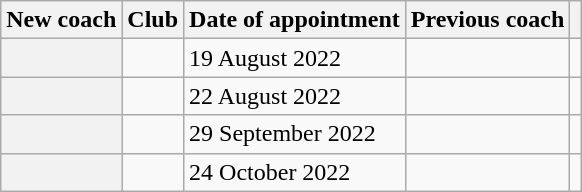<table class="wikitable plainrowheaders">
<tr>
<th>New coach</th>
<th>Club</th>
<th>Date of appointment</th>
<th>Previous coach</th>
<th></th>
</tr>
<tr>
<th scope=row></th>
<td></td>
<td>19 August 2022</td>
<td></td>
<td align=center></td>
</tr>
<tr>
<th scope=row></th>
<td></td>
<td>22 August 2022</td>
<td></td>
<td align=center></td>
</tr>
<tr>
<th scope=row></th>
<td></td>
<td>29 September 2022</td>
<td></td>
<td align=center></td>
</tr>
<tr>
<th scope=row></th>
<td></td>
<td>24 October 2022</td>
<td></td>
<td align=center></td>
</tr>
</table>
